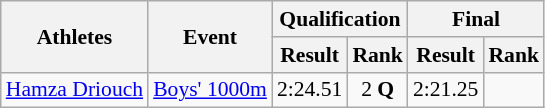<table class="wikitable" border="1" style="font-size:90%">
<tr>
<th rowspan=2>Athletes</th>
<th rowspan=2>Event</th>
<th colspan=2>Qualification</th>
<th colspan=2>Final</th>
</tr>
<tr>
<th>Result</th>
<th>Rank</th>
<th>Result</th>
<th>Rank</th>
</tr>
<tr>
<td><a href='#'>Hamza Driouch</a></td>
<td><a href='#'>Boys' 1000m</a></td>
<td align=center>2:24.51</td>
<td align=center>2 <strong>Q</strong></td>
<td align=center>2:21.25</td>
<td align=center></td>
</tr>
</table>
